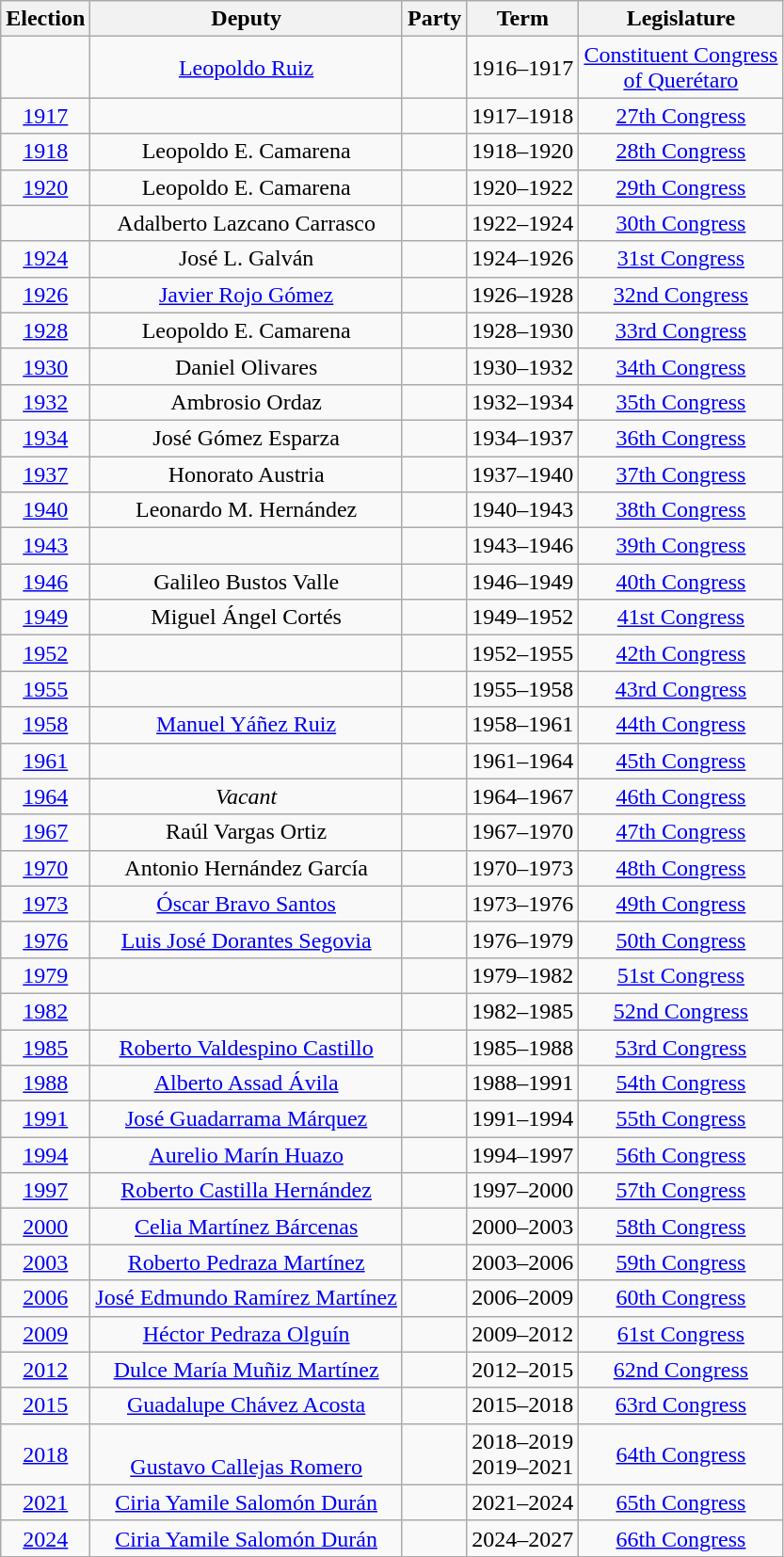<table class="wikitable sortable" style="text-align: center">
<tr>
<th>Election</th>
<th class="unsortable">Deputy</th>
<th class="unsortable">Party</th>
<th class="unsortable">Term</th>
<th class="unsortable">Legislature</th>
</tr>
<tr>
<td></td>
<td><a href='#'>Leopoldo Ruiz</a></td>
<td></td>
<td>1916–1917</td>
<td><a href='#'>Constituent Congress<br>of Querétaro</a></td>
</tr>
<tr>
<td><a href='#'>1917</a></td>
<td></td>
<td></td>
<td>1917–1918</td>
<td><a href='#'>27th Congress</a></td>
</tr>
<tr>
<td><a href='#'>1918</a></td>
<td>Leopoldo E. Camarena</td>
<td></td>
<td>1918–1920</td>
<td><a href='#'>28th Congress</a></td>
</tr>
<tr>
<td><a href='#'>1920</a></td>
<td>Leopoldo E. Camarena</td>
<td></td>
<td>1920–1922</td>
<td><a href='#'>29th Congress</a></td>
</tr>
<tr>
<td></td>
<td>Adalberto Lazcano Carrasco</td>
<td></td>
<td>1922–1924</td>
<td><a href='#'>30th Congress</a></td>
</tr>
<tr>
<td><a href='#'>1924</a></td>
<td>José L. Galván</td>
<td></td>
<td>1924–1926</td>
<td><a href='#'>31st Congress</a></td>
</tr>
<tr>
<td><a href='#'>1926</a></td>
<td><a href='#'>Javier Rojo Gómez</a></td>
<td></td>
<td>1926–1928</td>
<td><a href='#'>32nd Congress</a></td>
</tr>
<tr>
<td><a href='#'>1928</a></td>
<td>Leopoldo E. Camarena</td>
<td></td>
<td>1928–1930</td>
<td><a href='#'>33rd Congress</a></td>
</tr>
<tr>
<td><a href='#'>1930</a></td>
<td>Daniel Olivares</td>
<td></td>
<td>1930–1932</td>
<td><a href='#'>34th Congress</a></td>
</tr>
<tr>
<td><a href='#'>1932</a></td>
<td>Ambrosio Ordaz</td>
<td></td>
<td>1932–1934</td>
<td><a href='#'>35th Congress</a></td>
</tr>
<tr>
<td><a href='#'>1934</a></td>
<td>José Gómez Esparza</td>
<td></td>
<td>1934–1937</td>
<td><a href='#'>36th Congress</a></td>
</tr>
<tr>
<td><a href='#'>1937</a></td>
<td>Honorato Austria</td>
<td></td>
<td>1937–1940</td>
<td><a href='#'>37th Congress</a></td>
</tr>
<tr>
<td><a href='#'>1940</a></td>
<td>Leonardo M. Hernández</td>
<td></td>
<td>1940–1943</td>
<td><a href='#'>38th Congress</a></td>
</tr>
<tr>
<td><a href='#'>1943</a></td>
<td></td>
<td></td>
<td>1943–1946</td>
<td><a href='#'>39th Congress</a></td>
</tr>
<tr>
<td><a href='#'>1946</a></td>
<td>Galileo Bustos Valle</td>
<td></td>
<td>1946–1949</td>
<td><a href='#'>40th Congress</a></td>
</tr>
<tr>
<td><a href='#'>1949</a></td>
<td>Miguel Ángel Cortés</td>
<td></td>
<td>1949–1952</td>
<td><a href='#'>41st Congress</a></td>
</tr>
<tr>
<td><a href='#'>1952</a></td>
<td></td>
<td></td>
<td>1952–1955</td>
<td><a href='#'>42th Congress</a></td>
</tr>
<tr>
<td><a href='#'>1955</a></td>
<td></td>
<td></td>
<td>1955–1958</td>
<td><a href='#'>43rd Congress</a></td>
</tr>
<tr>
<td><a href='#'>1958</a></td>
<td><a href='#'>Manuel Yáñez Ruiz</a></td>
<td></td>
<td>1958–1961</td>
<td><a href='#'>44th Congress</a></td>
</tr>
<tr>
<td><a href='#'>1961</a></td>
<td></td>
<td></td>
<td>1961–1964</td>
<td><a href='#'>45th Congress</a></td>
</tr>
<tr>
<td><a href='#'>1964</a></td>
<td><em>Vacant</em></td>
<td></td>
<td>1964–1967</td>
<td><a href='#'>46th Congress</a></td>
</tr>
<tr>
<td><a href='#'>1967</a></td>
<td>Raúl Vargas Ortiz</td>
<td></td>
<td>1967–1970</td>
<td><a href='#'>47th Congress</a></td>
</tr>
<tr>
<td><a href='#'>1970</a></td>
<td>Antonio Hernández García</td>
<td></td>
<td>1970–1973</td>
<td><a href='#'>48th Congress</a></td>
</tr>
<tr>
<td><a href='#'>1973</a></td>
<td><a href='#'>Óscar Bravo Santos</a></td>
<td></td>
<td>1973–1976</td>
<td><a href='#'>49th Congress</a></td>
</tr>
<tr>
<td><a href='#'>1976</a></td>
<td><a href='#'>Luis José Dorantes Segovia</a></td>
<td></td>
<td>1976–1979</td>
<td><a href='#'>50th Congress</a></td>
</tr>
<tr>
<td><a href='#'>1979</a></td>
<td></td>
<td></td>
<td>1979–1982</td>
<td><a href='#'>51st Congress</a></td>
</tr>
<tr>
<td><a href='#'>1982</a></td>
<td></td>
<td></td>
<td>1982–1985</td>
<td><a href='#'>52nd Congress</a></td>
</tr>
<tr>
<td><a href='#'>1985</a></td>
<td><a href='#'>Roberto Valdespino Castillo</a></td>
<td></td>
<td>1985–1988</td>
<td><a href='#'>53rd Congress</a></td>
</tr>
<tr>
<td><a href='#'>1988</a></td>
<td><a href='#'>Alberto Assad Ávila</a></td>
<td></td>
<td>1988–1991</td>
<td><a href='#'>54th Congress</a></td>
</tr>
<tr>
<td><a href='#'>1991</a></td>
<td><a href='#'>José Guadarrama Márquez</a></td>
<td></td>
<td>1991–1994</td>
<td><a href='#'>55th Congress</a></td>
</tr>
<tr>
<td><a href='#'>1994</a></td>
<td><a href='#'>Aurelio Marín Huazo</a></td>
<td></td>
<td>1994–1997</td>
<td><a href='#'>56th Congress</a></td>
</tr>
<tr>
<td><a href='#'>1997</a></td>
<td><a href='#'>Roberto Castilla Hernández</a></td>
<td></td>
<td>1997–2000</td>
<td><a href='#'>57th Congress</a></td>
</tr>
<tr>
<td><a href='#'>2000</a></td>
<td><a href='#'>Celia Martínez Bárcenas</a></td>
<td></td>
<td>2000–2003</td>
<td><a href='#'>58th Congress</a></td>
</tr>
<tr>
<td><a href='#'>2003</a></td>
<td><a href='#'>Roberto Pedraza Martínez</a></td>
<td></td>
<td>2003–2006</td>
<td><a href='#'>59th Congress</a></td>
</tr>
<tr>
<td><a href='#'>2006</a></td>
<td><a href='#'>José Edmundo Ramírez Martínez</a></td>
<td></td>
<td>2006–2009</td>
<td><a href='#'>60th Congress</a></td>
</tr>
<tr>
<td><a href='#'>2009</a></td>
<td><a href='#'>Héctor Pedraza Olguín</a></td>
<td></td>
<td>2009–2012</td>
<td><a href='#'>61st Congress</a></td>
</tr>
<tr>
<td><a href='#'>2012</a></td>
<td><a href='#'>Dulce María Muñiz Martínez</a></td>
<td></td>
<td>2012–2015</td>
<td><a href='#'>62nd Congress</a></td>
</tr>
<tr>
<td><a href='#'>2015</a></td>
<td><a href='#'>Guadalupe Chávez Acosta</a></td>
<td></td>
<td>2015–2018</td>
<td><a href='#'>63rd Congress</a></td>
</tr>
<tr>
<td><a href='#'>2018</a></td>
<td> <br> <a href='#'>Gustavo Callejas Romero</a></td>
<td></td>
<td>2018–2019<br> 2019–2021</td>
<td><a href='#'>64th Congress</a></td>
</tr>
<tr>
<td><a href='#'>2021</a></td>
<td><a href='#'>Ciria Yamile Salomón Durán</a></td>
<td></td>
<td>2021–2024</td>
<td><a href='#'>65th Congress</a></td>
</tr>
<tr>
<td><a href='#'>2024</a></td>
<td><a href='#'>Ciria Yamile Salomón Durán</a></td>
<td></td>
<td>2024–2027</td>
<td><a href='#'>66th Congress</a></td>
</tr>
</table>
